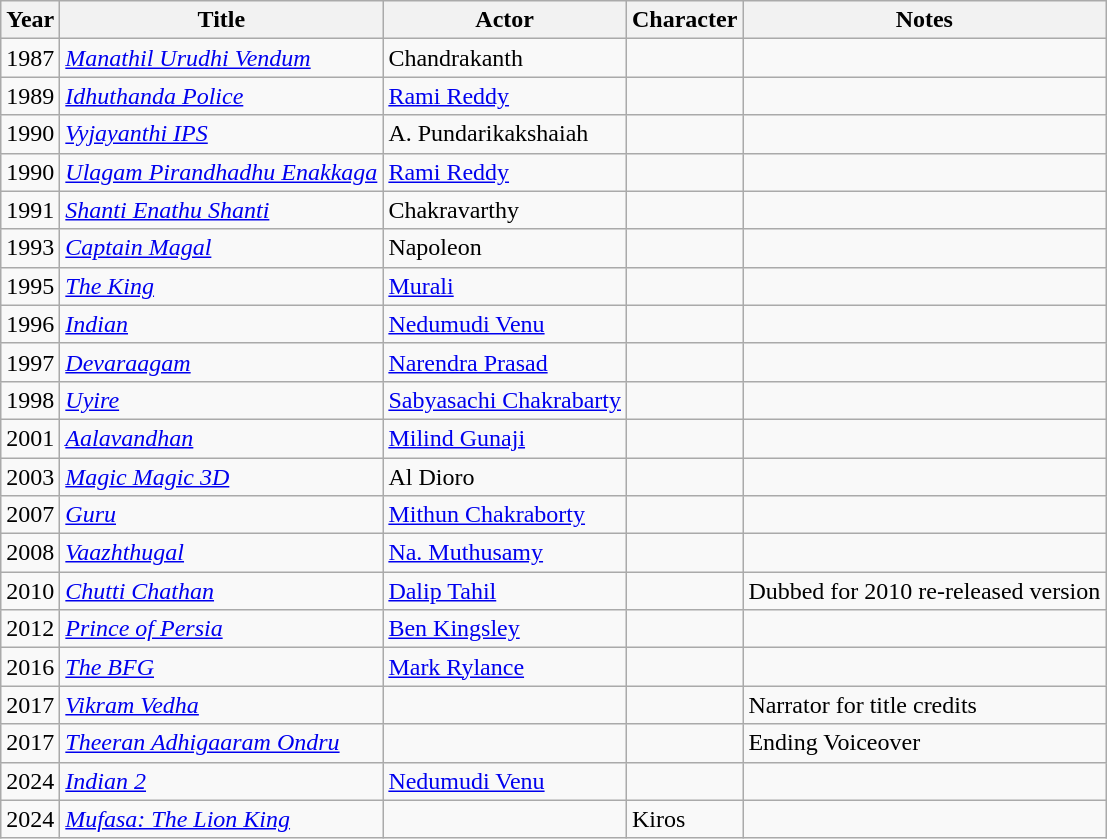<table class="wikitable">
<tr>
<th>Year</th>
<th>Title</th>
<th>Actor</th>
<th>Character</th>
<th>Notes</th>
</tr>
<tr>
<td>1987</td>
<td><em><a href='#'>Manathil Urudhi Vendum</a></em></td>
<td>Chandrakanth</td>
<td></td>
<td></td>
</tr>
<tr>
<td>1989</td>
<td><em><a href='#'>Idhuthanda Police</a></em></td>
<td><a href='#'>Rami Reddy</a></td>
<td></td>
<td></td>
</tr>
<tr>
<td>1990</td>
<td><em><a href='#'>Vyjayanthi IPS</a></em></td>
<td>A. Pundarikakshaiah</td>
<td></td>
<td></td>
</tr>
<tr>
<td>1990</td>
<td><em><a href='#'>Ulagam Pirandhadhu Enakkaga</a></em></td>
<td><a href='#'>Rami Reddy</a></td>
<td></td>
<td></td>
</tr>
<tr>
<td>1991</td>
<td><em><a href='#'>Shanti Enathu Shanti</a></em></td>
<td>Chakravarthy</td>
<td></td>
<td></td>
</tr>
<tr>
<td>1993</td>
<td><em><a href='#'>Captain Magal</a></em></td>
<td>Napoleon</td>
<td></td>
<td></td>
</tr>
<tr>
<td>1995</td>
<td><em><a href='#'>The King</a></em></td>
<td><a href='#'>Murali</a></td>
<td></td>
<td></td>
</tr>
<tr>
<td>1996</td>
<td><em><a href='#'>Indian</a></em></td>
<td><a href='#'>Nedumudi Venu</a></td>
<td></td>
<td></td>
</tr>
<tr>
<td>1997</td>
<td><em><a href='#'>Devaraagam</a></em></td>
<td><a href='#'>Narendra Prasad</a></td>
<td></td>
<td></td>
</tr>
<tr>
<td>1998</td>
<td><em><a href='#'>Uyire</a></em></td>
<td><a href='#'>Sabyasachi Chakrabarty</a></td>
<td></td>
<td></td>
</tr>
<tr>
<td>2001</td>
<td><em><a href='#'>Aalavandhan</a></em></td>
<td><a href='#'>Milind Gunaji</a></td>
<td></td>
<td></td>
</tr>
<tr>
<td>2003</td>
<td><em><a href='#'>Magic Magic 3D</a></em></td>
<td>Al Dioro</td>
<td></td>
<td></td>
</tr>
<tr>
<td>2007</td>
<td><em><a href='#'>Guru</a></em></td>
<td><a href='#'>Mithun Chakraborty</a></td>
<td></td>
<td></td>
</tr>
<tr>
<td>2008</td>
<td><em><a href='#'>Vaazhthugal</a></em></td>
<td><a href='#'>Na. Muthusamy</a></td>
<td></td>
<td></td>
</tr>
<tr>
<td>2010</td>
<td><em><a href='#'>Chutti Chathan</a></em></td>
<td><a href='#'>Dalip Tahil</a></td>
<td></td>
<td>Dubbed for 2010 re-released version</td>
</tr>
<tr>
<td>2012</td>
<td><em><a href='#'>Prince of Persia</a></em></td>
<td><a href='#'>Ben Kingsley</a></td>
<td></td>
<td></td>
</tr>
<tr>
<td>2016</td>
<td><em><a href='#'>The BFG</a></em></td>
<td><a href='#'>Mark Rylance</a></td>
<td></td>
</tr>
<tr>
<td>2017</td>
<td><em><a href='#'>Vikram Vedha</a></em></td>
<td></td>
<td></td>
<td>Narrator for title credits</td>
</tr>
<tr>
<td>2017</td>
<td><em><a href='#'>Theeran Adhigaaram Ondru</a></em></td>
<td></td>
<td></td>
<td>Ending Voiceover</td>
</tr>
<tr>
<td>2024</td>
<td><em><a href='#'>Indian 2</a></em></td>
<td><a href='#'>Nedumudi Venu</a></td>
<td></td>
<td></td>
</tr>
<tr>
<td>2024</td>
<td><em><a href='#'>Mufasa: The Lion King</a></em></td>
<td></td>
<td>Kiros</td>
<td></td>
</tr>
</table>
